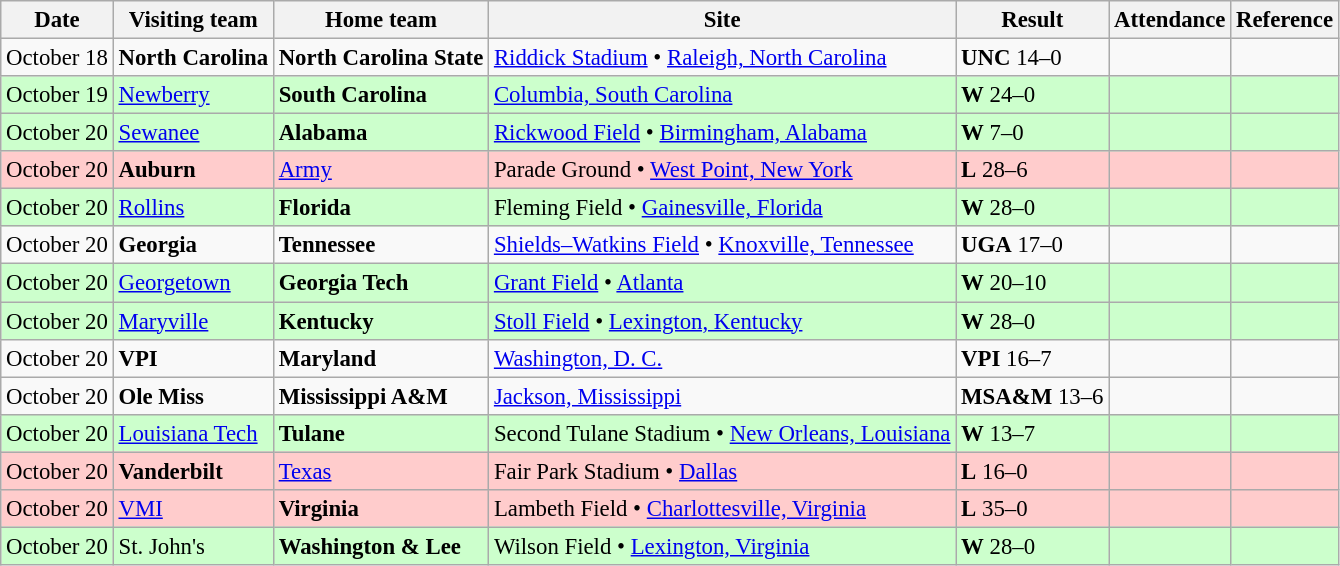<table class="wikitable" style="font-size:95%;">
<tr>
<th>Date</th>
<th>Visiting team</th>
<th>Home team</th>
<th>Site</th>
<th>Result</th>
<th>Attendance</th>
<th class="unsortable">Reference</th>
</tr>
<tr bgcolor=>
<td>October 18</td>
<td><strong>North Carolina</strong></td>
<td><strong>North Carolina State</strong></td>
<td><a href='#'>Riddick Stadium</a> • <a href='#'>Raleigh, North Carolina</a></td>
<td><strong>UNC</strong> 14–0</td>
<td></td>
<td></td>
</tr>
<tr bgcolor=ccffcc>
<td>October 19</td>
<td><a href='#'>Newberry</a></td>
<td><strong>South Carolina</strong></td>
<td><a href='#'>Columbia, South Carolina</a></td>
<td><strong>W</strong> 24–0</td>
<td></td>
<td></td>
</tr>
<tr bgcolor=ccffcc>
<td>October 20</td>
<td><a href='#'>Sewanee</a></td>
<td><strong>Alabama</strong></td>
<td><a href='#'>Rickwood Field</a> • <a href='#'>Birmingham, Alabama</a></td>
<td><strong>W</strong> 7–0</td>
<td></td>
<td></td>
</tr>
<tr bgcolor=ffcccc>
<td>October 20</td>
<td><strong>Auburn</strong></td>
<td><a href='#'>Army</a></td>
<td>Parade Ground • <a href='#'>West Point, New York</a></td>
<td><strong>L</strong> 28–6</td>
<td></td>
<td></td>
</tr>
<tr bgcolor=ccffcc>
<td>October 20</td>
<td><a href='#'>Rollins</a></td>
<td><strong>Florida</strong></td>
<td>Fleming Field • <a href='#'>Gainesville, Florida</a></td>
<td><strong>W</strong> 28–0</td>
<td></td>
<td></td>
</tr>
<tr bgcolor=>
<td>October 20</td>
<td><strong>Georgia</strong></td>
<td><strong>Tennessee</strong></td>
<td><a href='#'>Shields–Watkins Field</a> • <a href='#'>Knoxville, Tennessee</a></td>
<td><strong>UGA</strong> 17–0</td>
<td></td>
<td></td>
</tr>
<tr bgcolor=ccffcc>
<td>October 20</td>
<td><a href='#'>Georgetown</a></td>
<td><strong>Georgia Tech</strong></td>
<td><a href='#'>Grant Field</a> • <a href='#'>Atlanta</a></td>
<td><strong>W</strong> 20–10</td>
<td></td>
<td></td>
</tr>
<tr bgcolor=ccffcc>
<td>October 20</td>
<td><a href='#'>Maryville</a></td>
<td><strong>Kentucky</strong></td>
<td><a href='#'>Stoll Field</a> • <a href='#'>Lexington, Kentucky</a></td>
<td><strong>W</strong> 28–0</td>
<td></td>
<td></td>
</tr>
<tr bgcolor=>
<td>October 20</td>
<td><strong>VPI</strong></td>
<td><strong>Maryland</strong></td>
<td><a href='#'>Washington, D. C.</a></td>
<td><strong>VPI</strong> 16–7</td>
<td></td>
<td></td>
</tr>
<tr bgcolor=>
<td>October 20</td>
<td><strong>Ole Miss</strong></td>
<td><strong>Mississippi A&M</strong></td>
<td><a href='#'>Jackson, Mississippi</a></td>
<td><strong>MSA&M</strong> 13–6</td>
<td></td>
<td></td>
</tr>
<tr bgcolor=ccffcc>
<td>October 20</td>
<td><a href='#'>Louisiana Tech</a></td>
<td><strong>Tulane</strong></td>
<td>Second Tulane Stadium • <a href='#'>New Orleans, Louisiana</a></td>
<td><strong>W</strong> 13–7</td>
<td></td>
<td></td>
</tr>
<tr bgcolor=ffcccc>
<td>October 20</td>
<td><strong>Vanderbilt</strong></td>
<td><a href='#'>Texas</a></td>
<td>Fair Park Stadium • <a href='#'>Dallas</a></td>
<td><strong>L</strong> 16–0</td>
<td></td>
<td></td>
</tr>
<tr bgcolor=ffcccc>
<td>October 20</td>
<td><a href='#'>VMI</a></td>
<td><strong>Virginia</strong></td>
<td>Lambeth Field • <a href='#'>Charlottesville, Virginia</a></td>
<td><strong>L</strong> 35–0</td>
<td></td>
<td></td>
</tr>
<tr bgcolor=ccffcc>
<td>October 20</td>
<td>St. John's</td>
<td><strong>Washington & Lee</strong></td>
<td>Wilson Field • <a href='#'>Lexington, Virginia</a></td>
<td><strong>W</strong> 28–0</td>
<td></td>
<td></td>
</tr>
</table>
